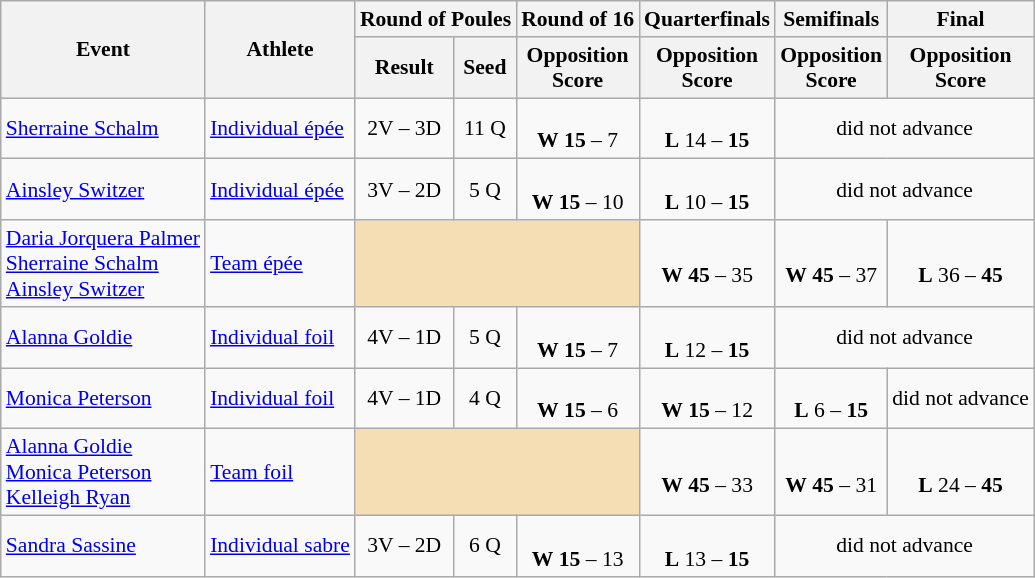<table class="wikitable" border="1" style="font-size:90%">
<tr>
<th rowspan=2>Event</th>
<th rowspan=2>Athlete</th>
<th colspan=2>Round of Poules</th>
<th>Round of 16</th>
<th>Quarterfinals</th>
<th>Semifinals</th>
<th>Final</th>
</tr>
<tr>
<th>Result</th>
<th>Seed</th>
<th>Opposition<br>Score</th>
<th>Opposition<br>Score</th>
<th>Opposition<br>Score</th>
<th>Opposition<br>Score</th>
</tr>
<tr>
<td><a href='#'>Sherraine Schalm</a></td>
<td><a href='#'>Individual épée</a></td>
<td align=center>2V – 3D</td>
<td align=center>11 Q</td>
<td align=center><br><strong>W</strong> <strong>15</strong> – 7</td>
<td align=center><br><strong>L</strong> 14 – <strong>15</strong></td>
<td align=center colspan="7">did not advance</td>
</tr>
<tr>
<td><a href='#'>Ainsley Switzer</a></td>
<td><a href='#'>Individual épée</a></td>
<td align=center>3V – 2D</td>
<td align=center>5 Q</td>
<td align=center><br><strong>W</strong> <strong>15</strong> – 10</td>
<td align=center><br><strong>L</strong> 10 – <strong>15</strong></td>
<td align=center colspan="7">did not advance</td>
</tr>
<tr>
<td><a href='#'>Daria Jorquera Palmer</a><br><a href='#'>Sherraine Schalm</a><br><a href='#'>Ainsley Switzer</a></td>
<td><a href='#'>Team épée</a></td>
<td colspan=3 bgcolor="wheat"></td>
<td align=center><br><strong>W</strong> <strong>45</strong> – 35</td>
<td align=center><br><strong>W</strong> <strong>45</strong> – 37</td>
<td align=center><br><strong>L</strong> 36 – <strong>45</strong><br></td>
</tr>
<tr>
<td><a href='#'>Alanna Goldie</a></td>
<td><a href='#'>Individual foil</a></td>
<td align=center>4V – 1D</td>
<td align=center>5 Q</td>
<td align=center><br><strong>W</strong> <strong>15</strong> – 7</td>
<td align=center><br><strong>L</strong> 12 – <strong>15</strong></td>
<td align=center colspan="7">did not advance</td>
</tr>
<tr>
<td><a href='#'>Monica Peterson</a></td>
<td><a href='#'>Individual foil</a></td>
<td align=center>4V – 1D</td>
<td align=center>4 Q</td>
<td align=center><br><strong>W</strong> <strong>15</strong> – 6</td>
<td align=center><br><strong>W</strong> <strong>15</strong> – 12</td>
<td align=center><br><strong>L</strong> 6 – <strong>15</strong><br></td>
<td align=center colspan="7">did not advance</td>
</tr>
<tr>
<td><a href='#'>Alanna Goldie</a><br><a href='#'>Monica Peterson</a><br><a href='#'>Kelleigh Ryan</a></td>
<td><a href='#'>Team foil</a></td>
<td colspan=3 bgcolor="wheat"></td>
<td align=center><br><strong>W</strong> <strong>45</strong> – 33</td>
<td align=center><br><strong>W</strong> <strong>45</strong> – 31</td>
<td align=center><br><strong>L</strong> 24 – <strong>45</strong><br></td>
</tr>
<tr>
<td><a href='#'>Sandra Sassine</a></td>
<td><a href='#'>Individual sabre</a></td>
<td align=center>3V – 2D</td>
<td align=center>6 Q</td>
<td align=center><br><strong>W</strong> <strong>15</strong> – 13</td>
<td align=center><br><strong>L</strong> 13 – <strong>15</strong></td>
<td align=center colspan="7">did not advance</td>
</tr>
</table>
